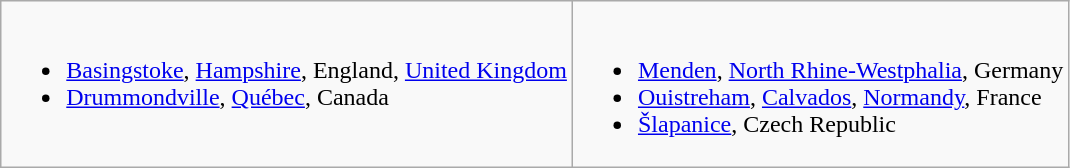<table class="wikitable">
<tr valign="top">
<td><br><ul><li> <a href='#'>Basingstoke</a>, <a href='#'>Hampshire</a>, England, <a href='#'>United Kingdom</a></li><li> <a href='#'>Drummondville</a>, <a href='#'>Québec</a>, Canada</li></ul></td>
<td><br><ul><li> <a href='#'>Menden</a>, <a href='#'>North Rhine-Westphalia</a>, Germany</li><li> <a href='#'>Ouistreham</a>, <a href='#'>Calvados</a>, <a href='#'>Normandy</a>, France</li><li> <a href='#'>Šlapanice</a>, Czech Republic</li></ul></td>
</tr>
</table>
